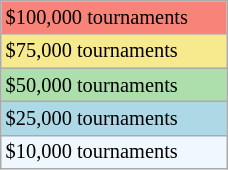<table class="wikitable" style="font-size:85%;" width=12%>
<tr style="background:#f88379;">
<td>$100,000 tournaments</td>
</tr>
<tr style="background:#f7e98e;">
<td>$75,000 tournaments</td>
</tr>
<tr style="background:#addfad;">
<td>$50,000 tournaments</td>
</tr>
<tr style="background:lightblue;">
<td>$25,000 tournaments</td>
</tr>
<tr style="background:#f0f8ff;">
<td>$10,000 tournaments</td>
</tr>
</table>
